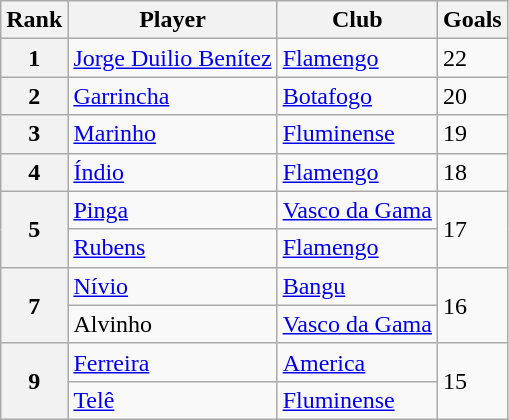<table class="wikitable">
<tr>
<th>Rank</th>
<th>Player</th>
<th>Club</th>
<th>Goals</th>
</tr>
<tr>
<th>1</th>
<td><a href='#'>Jorge Duilio Benítez</a></td>
<td><a href='#'>Flamengo</a></td>
<td>22</td>
</tr>
<tr>
<th>2</th>
<td><a href='#'>Garrincha</a></td>
<td><a href='#'>Botafogo</a></td>
<td>20</td>
</tr>
<tr>
<th>3</th>
<td><a href='#'>Marinho</a></td>
<td><a href='#'>Fluminense</a></td>
<td>19</td>
</tr>
<tr>
<th>4</th>
<td><a href='#'>Índio</a></td>
<td><a href='#'>Flamengo</a></td>
<td>18</td>
</tr>
<tr>
<th rowspan="2">5</th>
<td><a href='#'>Pinga</a></td>
<td><a href='#'>Vasco da Gama</a></td>
<td rowspan="2">17</td>
</tr>
<tr>
<td><a href='#'>Rubens</a></td>
<td><a href='#'>Flamengo</a></td>
</tr>
<tr>
<th rowspan="2">7</th>
<td><a href='#'>Nívio</a></td>
<td><a href='#'>Bangu</a></td>
<td rowspan="2">16</td>
</tr>
<tr>
<td>Alvinho</td>
<td><a href='#'>Vasco da Gama</a></td>
</tr>
<tr>
<th rowspan="2">9</th>
<td><a href='#'>Ferreira</a></td>
<td><a href='#'>America</a></td>
<td rowspan="2">15</td>
</tr>
<tr>
<td><a href='#'>Telê</a></td>
<td><a href='#'>Fluminense</a></td>
</tr>
</table>
